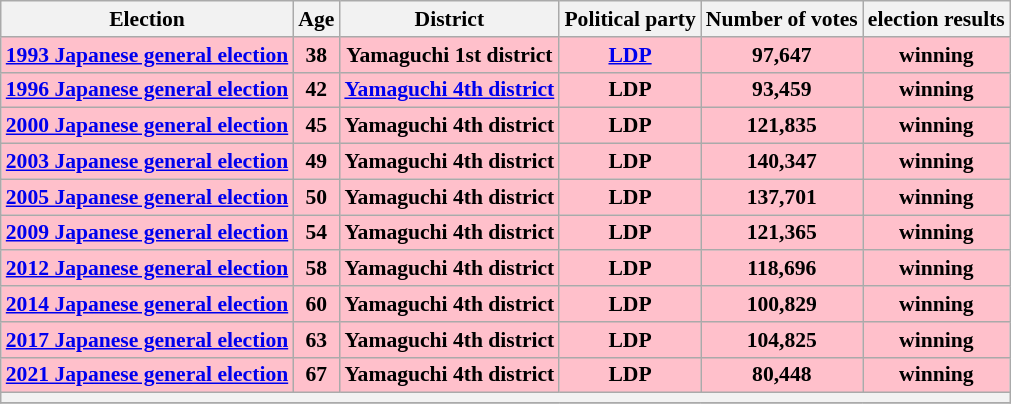<table class="wikitable" style="text-align:center; font-size:90%">
<tr>
<th>Election</th>
<th>Age</th>
<th>District</th>
<th>Political party</th>
<th>Number of votes</th>
<th>election results</th>
</tr>
<tr>
<td style="background:Pink;"><strong><a href='#'>1993 Japanese general election</a></strong></td>
<td style="background:Pink;"><strong>38</strong></td>
<td style="background:Pink;"><strong>Yamaguchi 1st district</strong></td>
<td style="background:Pink;"><strong><a href='#'>LDP</a></strong></td>
<td style="background:Pink;"><strong>97,647</strong></td>
<td style="background:Pink;"><strong>winning</strong></td>
</tr>
<tr>
<td style="background:Pink;"><strong><a href='#'>1996 Japanese general election</a></strong></td>
<td style="background:Pink;"><strong>42</strong></td>
<td style="background:Pink;"><strong><a href='#'>Yamaguchi 4th district</a></strong></td>
<td style="background:Pink;"><strong>LDP</strong></td>
<td style="background:Pink;"><strong>93,459</strong></td>
<td style="background:Pink;"><strong>winning</strong></td>
</tr>
<tr>
<td style="background:Pink;"><strong><a href='#'>2000 Japanese general election</a></strong></td>
<td style="background:Pink;"><strong>45</strong></td>
<td style="background:Pink;"><strong>Yamaguchi 4th district</strong></td>
<td style="background:Pink;"><strong>LDP</strong></td>
<td style="background:Pink;"><strong>121,835</strong></td>
<td style="background:Pink;"><strong>winning</strong></td>
</tr>
<tr>
<td style="background:Pink;"><strong><a href='#'>2003 Japanese general election</a></strong></td>
<td style="background:Pink;"><strong>49</strong></td>
<td style="background:Pink;"><strong>Yamaguchi 4th district</strong></td>
<td style="background:Pink;"><strong>LDP</strong></td>
<td style="background:Pink;"><strong>140,347</strong></td>
<td style="background:Pink;"><strong>winning</strong></td>
</tr>
<tr>
<td style="background:Pink;"><strong><a href='#'>2005 Japanese general election</a></strong></td>
<td style="background:Pink;"><strong>50</strong></td>
<td style="background:Pink;"><strong>Yamaguchi 4th district</strong></td>
<td style="background:Pink;"><strong>LDP</strong></td>
<td style="background:Pink;"><strong>137,701</strong></td>
<td style="background:Pink;"><strong>winning</strong></td>
</tr>
<tr>
<td style="background:Pink;"><strong><a href='#'>2009 Japanese general election</a></strong></td>
<td style="background:Pink;"><strong>54</strong></td>
<td style="background:Pink;"><strong>Yamaguchi 4th district</strong></td>
<td style="background:Pink;"><strong>LDP</strong></td>
<td style="background:Pink;"><strong>121,365</strong></td>
<td style="background:Pink;"><strong>winning</strong></td>
</tr>
<tr>
<td style="background:Pink;"><strong><a href='#'>2012 Japanese general election</a></strong></td>
<td style="background:Pink;"><strong>58</strong></td>
<td style="background:Pink;"><strong>Yamaguchi 4th district</strong></td>
<td style="background:Pink;"><strong>LDP</strong></td>
<td style="background:Pink;"><strong>118,696</strong></td>
<td style="background:Pink;"><strong>winning</strong></td>
</tr>
<tr>
<td style="background:Pink;"><strong><a href='#'>2014 Japanese general election</a></strong></td>
<td style="background:Pink;"><strong>60</strong></td>
<td style="background:Pink;"><strong>Yamaguchi 4th district</strong></td>
<td style="background:Pink;"><strong>LDP</strong></td>
<td style="background:Pink;"><strong>100,829</strong></td>
<td style="background:Pink;"><strong>winning</strong></td>
</tr>
<tr>
<td style="background:Pink;"><strong><a href='#'>2017 Japanese general election</a></strong></td>
<td style="background:Pink;"><strong>63</strong></td>
<td style="background:Pink;"><strong>Yamaguchi 4th district</strong></td>
<td style="background:Pink;"><strong>LDP</strong></td>
<td style="background:Pink;"><strong>104,825</strong></td>
<td style="background:Pink;"><strong>winning</strong></td>
</tr>
<tr>
<td style="background:Pink;"><strong><a href='#'>2021 Japanese general election</a></strong></td>
<td style="background:Pink;"><strong>67</strong></td>
<td style="background:Pink;"><strong>Yamaguchi 4th district</strong></td>
<td style="background:Pink;"><strong>LDP</strong></td>
<td style="background:Pink;"><strong>80,448</strong></td>
<td style="background:Pink;"><strong>winning</strong></td>
</tr>
<tr>
<th colspan="6"></th>
</tr>
<tr>
</tr>
</table>
